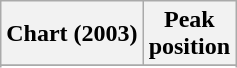<table class="wikitable sortable plainrowheaders" style="text-align:center">
<tr>
<th scope="col">Chart (2003)</th>
<th scope="col">Peak<br>position</th>
</tr>
<tr>
</tr>
<tr>
</tr>
</table>
